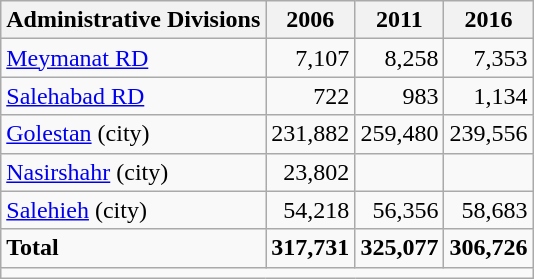<table class="wikitable">
<tr>
<th>Administrative Divisions</th>
<th>2006</th>
<th>2011</th>
<th>2016</th>
</tr>
<tr>
<td><a href='#'>Meymanat RD</a></td>
<td style="text-align: right;">7,107</td>
<td style="text-align: right;">8,258</td>
<td style="text-align: right;">7,353</td>
</tr>
<tr>
<td><a href='#'>Salehabad RD</a></td>
<td style="text-align: right;">722</td>
<td style="text-align: right;">983</td>
<td style="text-align: right;">1,134</td>
</tr>
<tr>
<td><a href='#'>Golestan</a> (city)</td>
<td style="text-align: right;">231,882</td>
<td style="text-align: right;">259,480</td>
<td style="text-align: right;">239,556</td>
</tr>
<tr>
<td><a href='#'>Nasirshahr</a> (city)</td>
<td style="text-align: right;">23,802</td>
<td style="text-align: right;"></td>
<td style="text-align: right;"></td>
</tr>
<tr>
<td><a href='#'>Salehieh</a> (city)</td>
<td style="text-align: right;">54,218</td>
<td style="text-align: right;">56,356</td>
<td style="text-align: right;">58,683</td>
</tr>
<tr>
<td><strong>Total</strong></td>
<td style="text-align: right;"><strong>317,731</strong></td>
<td style="text-align: right;"><strong>325,077</strong></td>
<td style="text-align: right;"><strong>306,726</strong></td>
</tr>
<tr>
<td colspan=4></td>
</tr>
</table>
